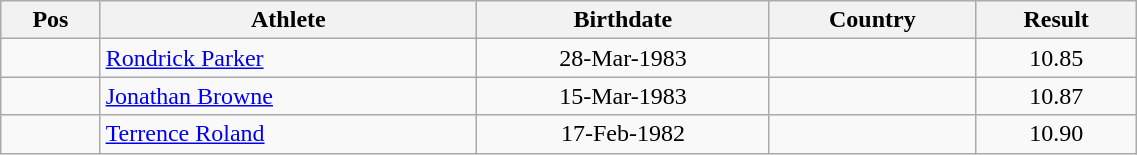<table class="wikitable"  style="text-align:center; width:60%;">
<tr>
<th>Pos</th>
<th>Athlete</th>
<th>Birthdate</th>
<th>Country</th>
<th>Result</th>
</tr>
<tr>
<td align=center></td>
<td align=left><a href='#'>Rondrick Parker</a></td>
<td>28-Mar-1983</td>
<td align=left></td>
<td>10.85</td>
</tr>
<tr>
<td align=center></td>
<td align=left><a href='#'>Jonathan Browne</a></td>
<td>15-Mar-1983</td>
<td align=left></td>
<td>10.87</td>
</tr>
<tr>
<td align=center></td>
<td align=left><a href='#'>Terrence Roland</a></td>
<td>17-Feb-1982</td>
<td align=left></td>
<td>10.90</td>
</tr>
</table>
